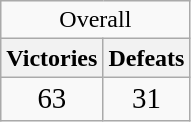<table class="wikitable">
<tr>
<td align=center colspan=2>Overall</td>
</tr>
<tr>
<th>Victories</th>
<th>Defeats</th>
</tr>
<tr>
<td align=center><big>63</big></td>
<td align=center><big>31</big></td>
</tr>
</table>
